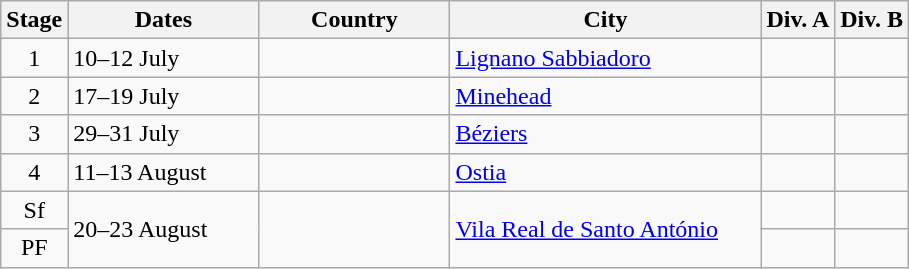<table class="wikitable">
<tr>
<th>Stage</th>
<th width="120">Dates</th>
<th width="120">Country</th>
<th width="200">City</th>
<th>Div. A</th>
<th>Div. B</th>
</tr>
<tr>
<td style="text-align:center;">1</td>
<td>10–12 July</td>
<td></td>
<td><a href='#'>Lignano Sabbiadoro</a></td>
<td></td>
<td></td>
</tr>
<tr>
<td style="text-align:center;">2</td>
<td>17–19 July</td>
<td></td>
<td><a href='#'>Minehead</a></td>
<td></td>
<td></td>
</tr>
<tr>
<td style="text-align:center;">3</td>
<td>29–31 July</td>
<td></td>
<td><a href='#'>Béziers</a></td>
<td></td>
<td></td>
</tr>
<tr>
<td style="text-align:center;">4</td>
<td>11–13 August</td>
<td></td>
<td><a href='#'>Ostia</a></td>
<td></td>
<td></td>
</tr>
<tr>
<td style="text-align:center;">Sf</td>
<td rowspan=2>20–23 August</td>
<td rowspan=2></td>
<td rowspan=2><a href='#'>Vila Real de Santo António</a></td>
<td></td>
<td></td>
</tr>
<tr>
<td style="text-align:center;">PF</td>
<td></td>
<td></td>
</tr>
</table>
